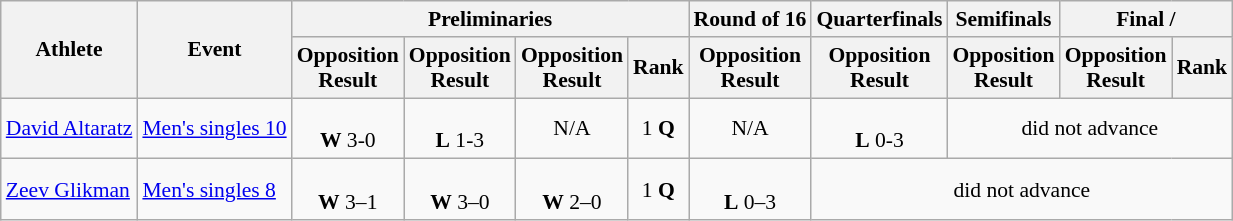<table class=wikitable style="font-size:90%">
<tr>
<th rowspan="2">Athlete</th>
<th rowspan="2">Event</th>
<th colspan="4">Preliminaries</th>
<th>Round of 16</th>
<th>Quarterfinals</th>
<th>Semifinals</th>
<th colspan="2">Final / </th>
</tr>
<tr>
<th>Opposition<br>Result</th>
<th>Opposition<br>Result</th>
<th>Opposition<br>Result</th>
<th>Rank</th>
<th>Opposition<br>Result</th>
<th>Opposition<br>Result</th>
<th>Opposition<br>Result</th>
<th>Opposition<br>Result</th>
<th>Rank</th>
</tr>
<tr>
<td><a href='#'>David Altaratz</a></td>
<td><a href='#'>Men's singles 10</a></td>
<td align="center"><br><strong>W</strong> 3-0</td>
<td align="center"><br><strong>L</strong> 1-3</td>
<td align="center">N/A</td>
<td align="center">1 <strong>Q</strong></td>
<td align="center">N/A</td>
<td align="center"><br><strong>L</strong> 0-3</td>
<td align="center" colspan="3">did not advance</td>
</tr>
<tr>
<td><a href='#'>Zeev Glikman</a></td>
<td><a href='#'>Men's singles 8</a></td>
<td align="center"><br><strong>W</strong> 3–1</td>
<td align="center"><br><strong>W</strong> 3–0</td>
<td align="center"><br><strong>W</strong> 2–0</td>
<td align="center">1 <strong>Q</strong></td>
<td align="center"><br><strong>L</strong> 0–3</td>
<td align="center" colspan="4">did not advance</td>
</tr>
</table>
